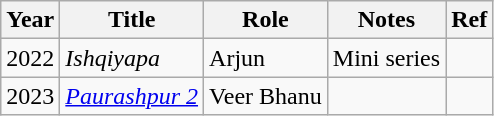<table class="wikitable">
<tr>
<th>Year</th>
<th>Title</th>
<th>Role</th>
<th>Notes</th>
<th>Ref</th>
</tr>
<tr>
<td>2022</td>
<td><em>Ishqiyapa</em></td>
<td>Arjun</td>
<td>Mini series</td>
<td></td>
</tr>
<tr>
<td>2023</td>
<td><a href='#'><em>Paurashpur 2</em></a></td>
<td>Veer Bhanu</td>
<td></td>
<td></td>
</tr>
</table>
